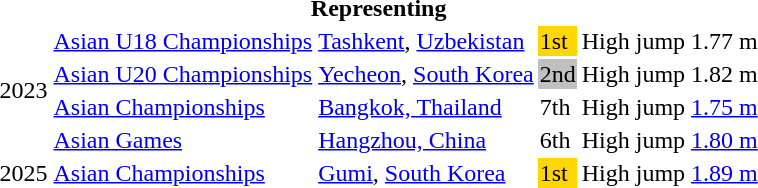<table>
<tr>
<th colspan="6">Representing </th>
</tr>
<tr>
<td rowspan=4>2023</td>
<td><a href='#'>Asian U18 Championships</a></td>
<td><a href='#'>Tashkent</a>, <a href='#'>Uzbekistan</a></td>
<td bgcolor=gold>1st</td>
<td>High jump</td>
<td>1.77 m</td>
</tr>
<tr>
<td><a href='#'>Asian U20 Championships</a></td>
<td><a href='#'>Yecheon</a>, <a href='#'>South Korea</a></td>
<td bgcolor=silver>2nd</td>
<td>High jump</td>
<td>1.82 m</td>
</tr>
<tr>
<td><a href='#'>Asian Championships</a></td>
<td><a href='#'>Bangkok, Thailand</a></td>
<td>7th</td>
<td>High jump</td>
<td><a href='#'>1.75 m</a></td>
</tr>
<tr>
<td><a href='#'>Asian Games</a></td>
<td><a href='#'>Hangzhou, China</a></td>
<td>6th</td>
<td>High jump</td>
<td><a href='#'>1.80 m</a></td>
</tr>
<tr>
<td rowspan=1>2025</td>
<td><a href='#'>Asian Championships</a></td>
<td><a href='#'>Gumi</a>, <a href='#'>South Korea</a></td>
<td bgcolor=gold>1st</td>
<td>High jump</td>
<td><a href='#'>1.89 m</a></td>
</tr>
</table>
